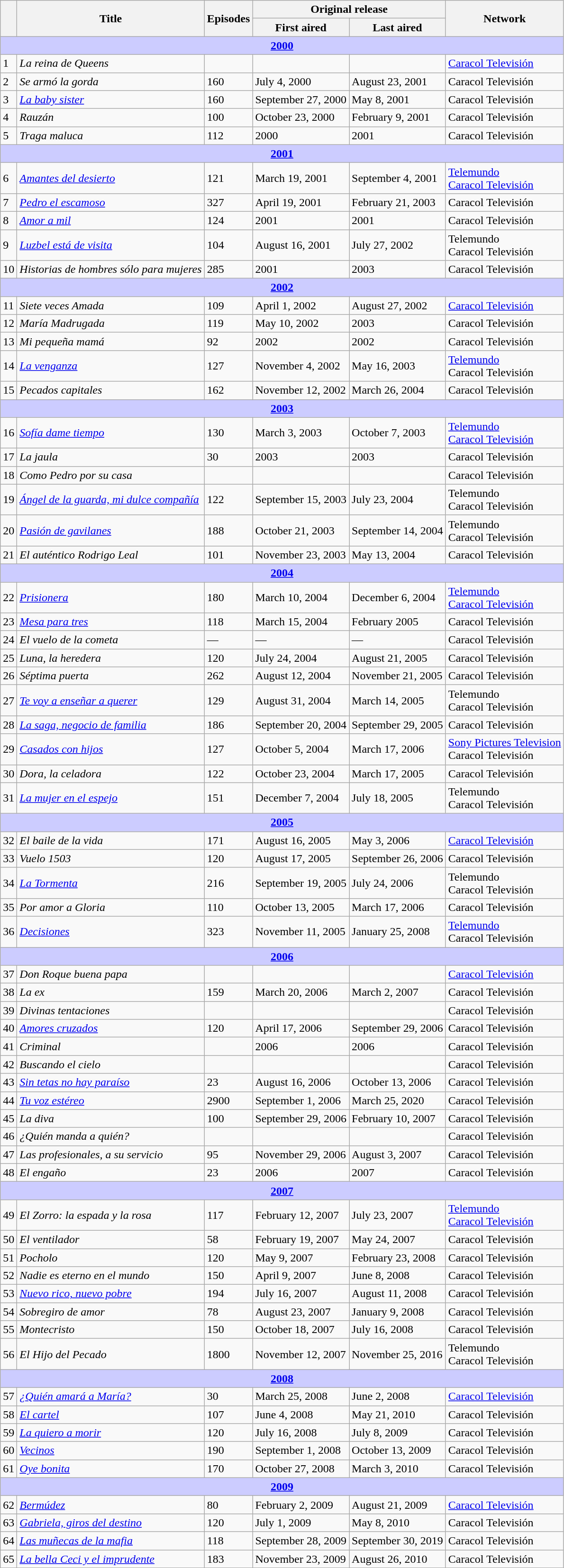<table class="wikitable sortable">
<tr>
<th rowspan="2"></th>
<th rowspan="2">Title</th>
<th rowspan="2">Episodes</th>
<th colspan="2">Original release</th>
<th rowspan="2">Network</th>
</tr>
<tr>
<th>First aired</th>
<th>Last aired</th>
</tr>
<tr>
<th colspan="6" style="background:#ccccff;"><a href='#'>2000</a></th>
</tr>
<tr>
<td>1</td>
<td><em>La reina de Queens</em></td>
<td></td>
<td></td>
<td></td>
<td><a href='#'>Caracol Televisión</a></td>
</tr>
<tr>
<td>2</td>
<td><em>Se armó la gorda</em></td>
<td>160</td>
<td>July 4, 2000</td>
<td>August 23, 2001</td>
<td>Caracol Televisión</td>
</tr>
<tr>
<td>3</td>
<td><em><a href='#'>La baby sister</a></em></td>
<td>160</td>
<td>September 27, 2000</td>
<td>May 8, 2001</td>
<td>Caracol Televisión</td>
</tr>
<tr>
<td>4</td>
<td><em>Rauzán</em></td>
<td>100</td>
<td>October 23, 2000</td>
<td>February 9, 2001</td>
<td>Caracol Televisión</td>
</tr>
<tr>
<td>5</td>
<td><em>Traga maluca</em></td>
<td>112</td>
<td>2000</td>
<td>2001</td>
<td>Caracol Televisión</td>
</tr>
<tr>
<th colspan="6" style="background:#ccccff;"><a href='#'>2001</a></th>
</tr>
<tr>
<td>6</td>
<td><em><a href='#'>Amantes del desierto</a></em></td>
<td>121</td>
<td>March 19, 2001</td>
<td>September 4, 2001</td>
<td><a href='#'>Telemundo</a><br><a href='#'>Caracol Televisión</a></td>
</tr>
<tr>
<td>7</td>
<td><em><a href='#'>Pedro el escamoso</a></em></td>
<td>327</td>
<td>April 19, 2001</td>
<td>February 21, 2003</td>
<td>Caracol Televisión</td>
</tr>
<tr>
<td>8</td>
<td><em><a href='#'>Amor a mil</a></em></td>
<td>124</td>
<td>2001</td>
<td>2001</td>
<td>Caracol Televisión</td>
</tr>
<tr>
<td>9</td>
<td><em><a href='#'>Luzbel está de visita</a></em></td>
<td>104</td>
<td>August 16, 2001</td>
<td>July 27, 2002</td>
<td>Telemundo<br>Caracol Televisión</td>
</tr>
<tr>
<td>10</td>
<td><em>Historias de hombres sólo para mujeres</em></td>
<td>285</td>
<td>2001</td>
<td>2003</td>
<td>Caracol Televisión</td>
</tr>
<tr>
<th colspan="6" style="background:#ccccff;"><a href='#'>2002</a></th>
</tr>
<tr>
<td>11</td>
<td><em>Siete veces Amada</em></td>
<td>109</td>
<td>April 1, 2002</td>
<td>August 27, 2002</td>
<td><a href='#'>Caracol Televisión</a></td>
</tr>
<tr>
<td>12</td>
<td><em>María Madrugada</em></td>
<td>119</td>
<td>May 10, 2002</td>
<td>2003</td>
<td>Caracol Televisión</td>
</tr>
<tr>
<td>13</td>
<td><em>Mi pequeña mamá</em></td>
<td>92</td>
<td>2002</td>
<td>2002</td>
<td>Caracol Televisión</td>
</tr>
<tr>
<td>14</td>
<td><em><a href='#'>La venganza</a></em></td>
<td>127</td>
<td>November 4, 2002</td>
<td>May 16, 2003</td>
<td><a href='#'>Telemundo</a><br>Caracol Televisión</td>
</tr>
<tr>
<td>15</td>
<td><em>Pecados capitales</em></td>
<td>162</td>
<td>November 12, 2002</td>
<td>March 26, 2004</td>
<td>Caracol Televisión</td>
</tr>
<tr>
<th colspan="6" style="background:#ccccff;"><a href='#'>2003</a></th>
</tr>
<tr>
<td>16</td>
<td><em><a href='#'>Sofía dame tiempo</a></em></td>
<td>130</td>
<td>March 3, 2003</td>
<td>October 7, 2003</td>
<td><a href='#'>Telemundo</a><br><a href='#'>Caracol Televisión</a></td>
</tr>
<tr>
<td>17</td>
<td><em>La jaula</em></td>
<td>30</td>
<td>2003</td>
<td>2003</td>
<td>Caracol Televisión</td>
</tr>
<tr>
<td>18</td>
<td><em>Como Pedro por su casa</em></td>
<td></td>
<td></td>
<td></td>
<td>Caracol Televisión</td>
</tr>
<tr>
<td>19</td>
<td><em><a href='#'>Ángel de la guarda, mi dulce compañía</a></em></td>
<td>122</td>
<td>September 15, 2003</td>
<td>July 23, 2004</td>
<td>Telemundo<br>Caracol Televisión</td>
</tr>
<tr>
<td>20</td>
<td><em><a href='#'>Pasión de gavilanes</a></em></td>
<td>188</td>
<td>October 21, 2003</td>
<td>September 14, 2004</td>
<td>Telemundo<br>Caracol Televisión</td>
</tr>
<tr>
<td>21</td>
<td><em>El auténtico Rodrigo Leal</em></td>
<td>101</td>
<td>November 23, 2003</td>
<td>May 13, 2004</td>
<td>Caracol Televisión</td>
</tr>
<tr>
<th colspan="6" style="background:#ccccff;"><a href='#'>2004</a></th>
</tr>
<tr>
<td>22</td>
<td><em><a href='#'>Prisionera</a></em></td>
<td>180</td>
<td>March 10, 2004</td>
<td>December 6, 2004</td>
<td><a href='#'>Telemundo</a><br><a href='#'>Caracol Televisión</a></td>
</tr>
<tr>
<td>23</td>
<td><em><a href='#'>Mesa para tres</a></em></td>
<td>118</td>
<td>March 15, 2004</td>
<td>February 2005</td>
<td>Caracol Televisión</td>
</tr>
<tr>
<td>24</td>
<td><em>El vuelo de la cometa</em></td>
<td>—</td>
<td>—</td>
<td>—</td>
<td>Caracol Televisión</td>
</tr>
<tr>
<td>25</td>
<td><em>Luna, la heredera</em></td>
<td>120</td>
<td>July 24, 2004</td>
<td>August 21, 2005</td>
<td>Caracol Televisión</td>
</tr>
<tr>
<td>26</td>
<td><em>Séptima puerta</em></td>
<td>262</td>
<td>August 12, 2004</td>
<td>November 21, 2005</td>
<td>Caracol Televisión</td>
</tr>
<tr>
<td>27</td>
<td><em><a href='#'>Te voy a enseñar a querer</a></em></td>
<td>129</td>
<td>August 31, 2004</td>
<td>March 14, 2005</td>
<td>Telemundo<br>Caracol Televisión</td>
</tr>
<tr>
<td>28</td>
<td><em><a href='#'>La saga, negocio de familia</a></em></td>
<td>186</td>
<td>September 20, 2004</td>
<td>September 29, 2005</td>
<td>Caracol Televisión</td>
</tr>
<tr>
<td>29</td>
<td><em><a href='#'>Casados con hijos</a></em></td>
<td>127</td>
<td>October 5, 2004</td>
<td>March 17, 2006</td>
<td><a href='#'>Sony Pictures Television</a><br>Caracol Televisión</td>
</tr>
<tr>
<td>30</td>
<td><em>Dora, la celadora</em></td>
<td>122</td>
<td>October 23, 2004</td>
<td>March 17, 2005</td>
<td>Caracol Televisión</td>
</tr>
<tr>
<td>31</td>
<td><em><a href='#'>La mujer en el espejo</a></em></td>
<td>151</td>
<td>December 7, 2004</td>
<td>July 18, 2005</td>
<td>Telemundo<br>Caracol Televisión</td>
</tr>
<tr>
<th colspan="6" style="background:#ccccff;"><a href='#'>2005</a></th>
</tr>
<tr>
<td>32</td>
<td><em>El baile de la vida</em></td>
<td>171</td>
<td>August 16, 2005</td>
<td>May 3, 2006</td>
<td><a href='#'>Caracol Televisión</a></td>
</tr>
<tr>
<td>33</td>
<td><em>Vuelo 1503</em></td>
<td>120</td>
<td>August 17, 2005</td>
<td>September 26, 2006</td>
<td>Caracol Televisión</td>
</tr>
<tr>
<td>34</td>
<td><em><a href='#'>La Tormenta</a></em></td>
<td>216</td>
<td>September 19, 2005</td>
<td>July 24, 2006</td>
<td>Telemundo<br>Caracol Televisión</td>
</tr>
<tr>
<td>35</td>
<td><em>Por amor a Gloria</em></td>
<td>110</td>
<td>October 13, 2005</td>
<td>March 17, 2006</td>
<td>Caracol Televisión</td>
</tr>
<tr>
<td>36</td>
<td><em><a href='#'>Decisiones</a></em></td>
<td>323</td>
<td>November 11, 2005</td>
<td>January 25, 2008</td>
<td><a href='#'>Telemundo</a><br>Caracol Televisión</td>
</tr>
<tr>
<th colspan="6" style="background:#ccccff;"><a href='#'>2006</a></th>
</tr>
<tr>
<td>37</td>
<td><em>Don Roque buena papa</em></td>
<td></td>
<td></td>
<td></td>
<td><a href='#'>Caracol Televisión</a></td>
</tr>
<tr>
<td>38</td>
<td><em>La ex</em></td>
<td>159</td>
<td>March 20, 2006</td>
<td>March 2, 2007</td>
<td>Caracol Televisión</td>
</tr>
<tr>
<td>39</td>
<td><em>Divinas tentaciones</em></td>
<td></td>
<td></td>
<td></td>
<td>Caracol Televisión</td>
</tr>
<tr>
<td>40</td>
<td><em><a href='#'>Amores cruzados</a></em></td>
<td>120</td>
<td>April 17, 2006</td>
<td>September 29, 2006</td>
<td>Caracol Televisión</td>
</tr>
<tr>
<td>41</td>
<td><em>Criminal</em></td>
<td></td>
<td>2006</td>
<td>2006</td>
<td>Caracol Televisión</td>
</tr>
<tr>
<td>42</td>
<td><em>Buscando el cielo</em></td>
<td></td>
<td></td>
<td></td>
<td>Caracol Televisión</td>
</tr>
<tr>
<td>43</td>
<td><em><a href='#'>Sin tetas no hay paraíso</a></em></td>
<td>23</td>
<td>August 16, 2006</td>
<td>October 13, 2006</td>
<td>Caracol Televisión</td>
</tr>
<tr>
<td>44</td>
<td><em><a href='#'>Tu voz estéreo</a></em></td>
<td>2900</td>
<td>September 1, 2006</td>
<td>March 25, 2020</td>
<td>Caracol Televisión</td>
</tr>
<tr>
<td>45</td>
<td><em>La diva</em></td>
<td>100</td>
<td>September 29, 2006</td>
<td>February 10, 2007</td>
<td>Caracol Televisión</td>
</tr>
<tr>
<td>46</td>
<td><em>¿Quién manda a quién?</em></td>
<td></td>
<td></td>
<td></td>
<td>Caracol Televisión</td>
</tr>
<tr>
<td>47</td>
<td><em>Las profesionales, a su servicio</em></td>
<td>95</td>
<td>November 29, 2006</td>
<td>August 3, 2007</td>
<td>Caracol Televisión</td>
</tr>
<tr>
<td>48</td>
<td><em>El engaño</em></td>
<td>23</td>
<td>2006</td>
<td>2007</td>
<td>Caracol Televisión</td>
</tr>
<tr>
<th colspan="6" style="background:#ccccff;"><a href='#'>2007</a></th>
</tr>
<tr>
<td>49</td>
<td><em>El Zorro: la espada y la rosa</em></td>
<td>117</td>
<td>February 12, 2007</td>
<td>July 23, 2007</td>
<td><a href='#'>Telemundo</a><br><a href='#'>Caracol Televisión</a></td>
</tr>
<tr>
<td>50</td>
<td><em>El ventilador</em></td>
<td>58</td>
<td>February 19, 2007</td>
<td>May 24, 2007</td>
<td>Caracol Televisión</td>
</tr>
<tr>
<td>51</td>
<td><em>Pocholo</em></td>
<td>120</td>
<td>May 9, 2007</td>
<td>February 23, 2008</td>
<td>Caracol Televisión</td>
</tr>
<tr>
<td>52</td>
<td><em>Nadie es eterno en el mundo</em></td>
<td>150</td>
<td>April 9, 2007</td>
<td>June 8, 2008</td>
<td>Caracol Televisión</td>
</tr>
<tr>
<td>53</td>
<td><em><a href='#'>Nuevo rico, nuevo pobre</a></em></td>
<td>194</td>
<td>July 16, 2007</td>
<td>August 11, 2008</td>
<td>Caracol Televisión</td>
</tr>
<tr>
<td>54</td>
<td><em>Sobregiro de amor</em></td>
<td>78</td>
<td>August 23, 2007</td>
<td>January 9, 2008</td>
<td>Caracol Televisión</td>
</tr>
<tr>
<td>55</td>
<td><em>Montecristo</em></td>
<td>150</td>
<td>October 18, 2007</td>
<td>July 16, 2008</td>
<td>Caracol Televisión</td>
</tr>
<tr>
<td>56</td>
<td><em>El Hijo del Pecado</em></td>
<td>1800</td>
<td>November 12, 2007</td>
<td>November 25, 2016</td>
<td>Telemundo<br>Caracol Televisión</td>
</tr>
<tr>
<th colspan="6" style="background:#ccccff;"><a href='#'>2008</a></th>
</tr>
<tr>
<td>57</td>
<td><em><a href='#'>¿Quién amará a María?</a></em></td>
<td>30</td>
<td>March 25, 2008</td>
<td>June 2, 2008</td>
<td><a href='#'>Caracol Televisión</a></td>
</tr>
<tr>
<td>58</td>
<td><em><a href='#'>El cartel</a></em></td>
<td>107</td>
<td>June 4, 2008</td>
<td>May 21, 2010</td>
<td>Caracol Televisión</td>
</tr>
<tr>
<td>59</td>
<td><em><a href='#'>La quiero a morir</a></em></td>
<td>120</td>
<td>July 16, 2008</td>
<td>July 8, 2009</td>
<td>Caracol Televisión</td>
</tr>
<tr>
<td>60</td>
<td><em><a href='#'>Vecinos</a></em></td>
<td>190</td>
<td>September 1, 2008</td>
<td>October 13, 2009</td>
<td>Caracol Televisión</td>
</tr>
<tr>
<td>61</td>
<td><em><a href='#'>Oye bonita</a></em></td>
<td>170</td>
<td>October 27, 2008</td>
<td>March 3, 2010</td>
<td>Caracol Televisión</td>
</tr>
<tr>
<th colspan="6" style="background:#ccccff;"><a href='#'>2009</a></th>
</tr>
<tr>
<td>62</td>
<td><em><a href='#'>Bermúdez</a></em></td>
<td>80</td>
<td>February 2, 2009</td>
<td>August 21, 2009</td>
<td><a href='#'>Caracol Televisión</a></td>
</tr>
<tr>
<td>63</td>
<td><em><a href='#'>Gabriela, giros del destino</a></em></td>
<td>120</td>
<td>July 1, 2009</td>
<td>May 8, 2010</td>
<td>Caracol Televisión</td>
</tr>
<tr>
<td>64</td>
<td><em><a href='#'>Las muñecas de la mafia</a></em></td>
<td>118</td>
<td>September 28, 2009</td>
<td>September 30, 2019</td>
<td>Caracol Televisión</td>
</tr>
<tr>
<td>65</td>
<td><em><a href='#'>La bella Ceci y el imprudente</a></em></td>
<td>183</td>
<td>November 23, 2009</td>
<td>August 26, 2010</td>
<td>Caracol Televisión</td>
</tr>
</table>
